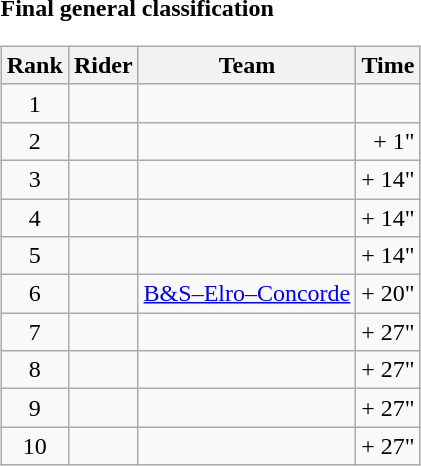<table>
<tr>
<td><strong>Final general classification</strong><br><table class="wikitable">
<tr>
<th scope="col">Rank</th>
<th scope="col">Rider</th>
<th scope="col">Team</th>
<th scope="col">Time</th>
</tr>
<tr>
<td style="text-align:center;">1</td>
<td></td>
<td></td>
<td style="text-align:right;"></td>
</tr>
<tr>
<td style="text-align:center;">2</td>
<td></td>
<td></td>
<td style="text-align:right;">+ 1"</td>
</tr>
<tr>
<td style="text-align:center;">3</td>
<td></td>
<td></td>
<td style="text-align:right;">+ 14"</td>
</tr>
<tr>
<td style="text-align:center;">4</td>
<td></td>
<td></td>
<td style="text-align:right;">+ 14"</td>
</tr>
<tr>
<td style="text-align:center;">5</td>
<td></td>
<td></td>
<td style="text-align:right;">+ 14"</td>
</tr>
<tr>
<td style="text-align:center;">6</td>
<td></td>
<td><a href='#'>B&S–Elro–Concorde</a></td>
<td style="text-align:right;">+ 20"</td>
</tr>
<tr>
<td style="text-align:center;">7</td>
<td></td>
<td></td>
<td style="text-align:right;">+ 27"</td>
</tr>
<tr>
<td style="text-align:center;">8</td>
<td></td>
<td></td>
<td style="text-align:right;">+ 27"</td>
</tr>
<tr>
<td style="text-align:center;">9</td>
<td></td>
<td></td>
<td style="text-align:right;">+ 27"</td>
</tr>
<tr>
<td style="text-align:center;">10</td>
<td></td>
<td></td>
<td style="text-align:right;">+ 27"</td>
</tr>
</table>
</td>
</tr>
</table>
